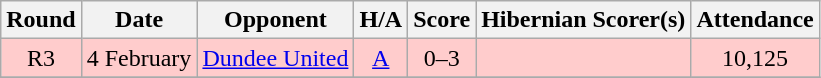<table class="wikitable" style="text-align:center">
<tr>
<th>Round</th>
<th>Date</th>
<th>Opponent</th>
<th>H/A</th>
<th>Score</th>
<th>Hibernian Scorer(s)</th>
<th>Attendance</th>
</tr>
<tr bgcolor=#FFCCCC>
<td>R3</td>
<td align=left>4 February</td>
<td align=left><a href='#'>Dundee United</a></td>
<td><a href='#'>A</a></td>
<td>0–3</td>
<td align=left></td>
<td>10,125</td>
</tr>
<tr>
</tr>
</table>
